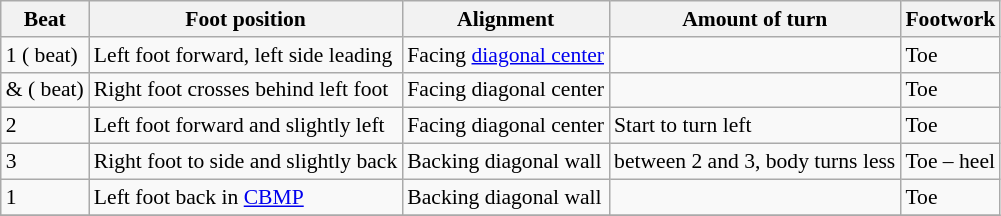<table class="wikitable" style="font-size:90%;">
<tr>
<th>Beat</th>
<th>Foot position</th>
<th>Alignment</th>
<th>Amount of turn</th>
<th>Footwork</th>
</tr>
<tr>
<td>1 ( beat)</td>
<td>Left foot forward, left side leading</td>
<td>Facing <a href='#'>diagonal center</a></td>
<td></td>
<td>Toe</td>
</tr>
<tr>
<td>& ( beat)</td>
<td>Right foot crosses behind left foot</td>
<td>Facing diagonal center</td>
<td></td>
<td>Toe</td>
</tr>
<tr>
<td>2</td>
<td>Left foot forward and slightly left</td>
<td>Facing diagonal center</td>
<td>Start to turn left</td>
<td>Toe</td>
</tr>
<tr>
<td>3</td>
<td>Right foot to side and slightly back</td>
<td>Backing diagonal wall</td>
<td> between 2 and 3, body turns less</td>
<td>Toe – heel</td>
</tr>
<tr>
<td>1</td>
<td>Left foot back in <a href='#'>CBMP</a></td>
<td>Backing diagonal wall</td>
<td></td>
<td>Toe</td>
</tr>
<tr>
</tr>
</table>
